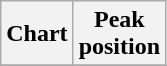<table class="wikitable sortable plainrowheaders" style="text-align:center;" border="1">
<tr>
<th scope="col">Chart</th>
<th scope="col">Peak<br>position</th>
</tr>
<tr>
</tr>
</table>
